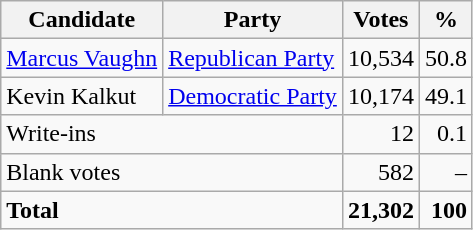<table class=wikitable style=text-align:right>
<tr>
<th>Candidate</th>
<th>Party</th>
<th>Votes</th>
<th>%</th>
</tr>
<tr>
<td align=left><a href='#'>Marcus Vaughn</a></td>
<td align=left><a href='#'>Republican Party</a></td>
<td>10,534</td>
<td>50.8</td>
</tr>
<tr>
<td align=left>Kevin Kalkut</td>
<td align=left><a href='#'>Democratic Party</a></td>
<td>10,174</td>
<td>49.1</td>
</tr>
<tr>
<td align=left colspan=2>Write-ins</td>
<td>12</td>
<td>0.1</td>
</tr>
<tr>
<td align=left colspan=2>Blank votes</td>
<td>582</td>
<td>–</td>
</tr>
<tr>
<td align=left colspan=2><strong>Total</strong></td>
<td><strong>21,302</strong></td>
<td><strong>100</strong></td>
</tr>
</table>
